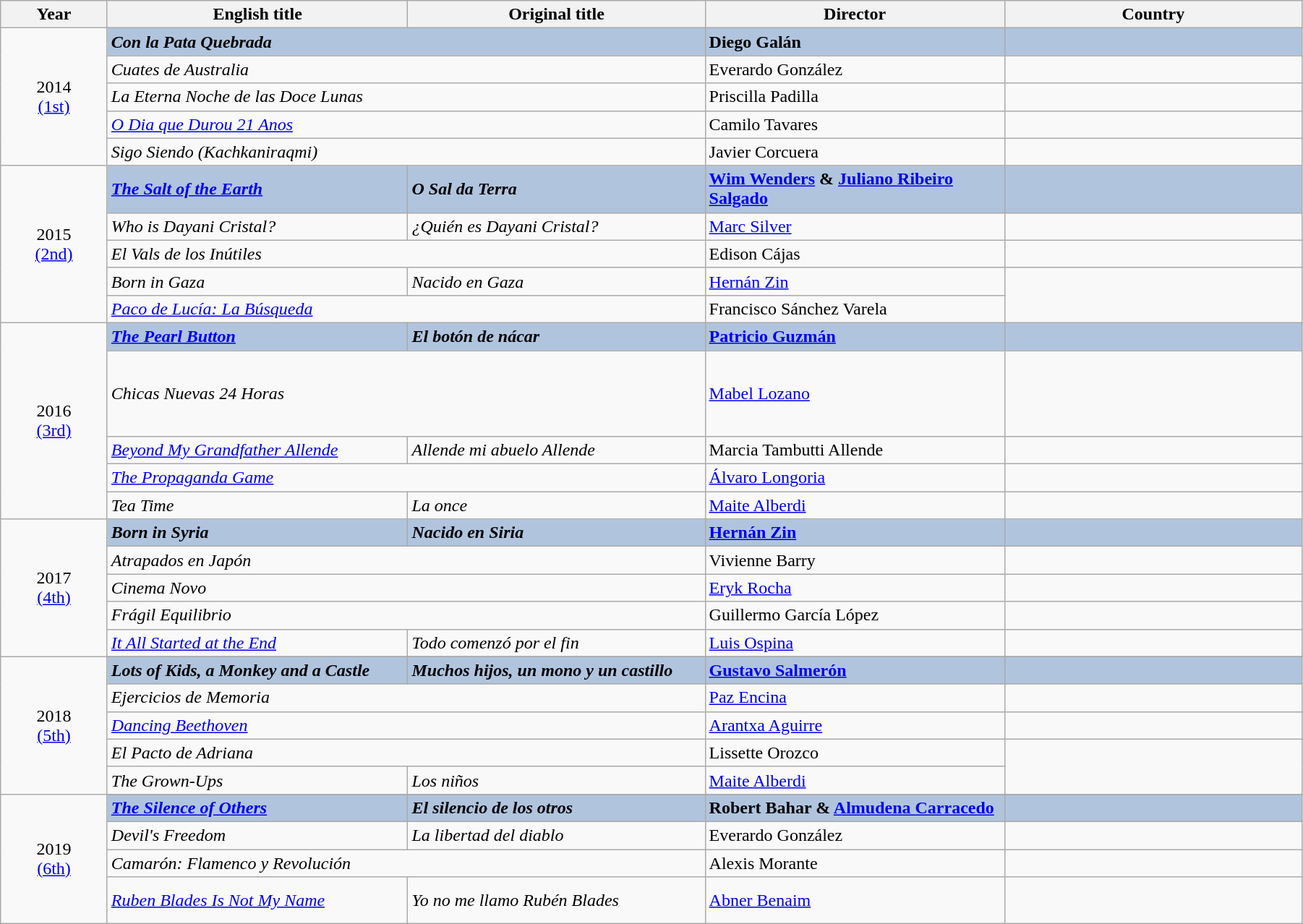<table class="wikitable" width="95%" cellpadding="6">
<tr>
<th width="100"><strong>Year</strong></th>
<th width="300"><strong>English title</strong></th>
<th width="300"><strong>Original title</strong></th>
<th width="300"><strong>Director</strong></th>
<th width="300"><strong>Country</strong></th>
</tr>
<tr>
<td rowspan="5" style="text-align:center;">2014<br><a href='#'>(1st)</a></td>
<td colspan="2" style="background:#B0C4DE;"><strong><em>Con la Pata Quebrada</em></strong></td>
<td style="background:#B0C4DE;"><strong>Diego Galán</strong></td>
<td style="background:#B0C4DE;"><strong></strong></td>
</tr>
<tr>
<td colspan="2"><em>Cuates de Australia</em></td>
<td>Everardo González</td>
<td></td>
</tr>
<tr>
<td colspan="2"><em>La Eterna Noche de las Doce Lunas</em></td>
<td>Priscilla Padilla</td>
<td><br> </td>
</tr>
<tr>
<td colspan="2"><em><a href='#'>O Dia que Durou 21 Anos</a></em></td>
<td>Camilo Tavares</td>
<td></td>
</tr>
<tr>
<td colspan="2"><em>Sigo Siendo (Kachkaniraqmi)</em></td>
<td>Javier Corcuera</td>
<td><br> </td>
</tr>
<tr>
<td rowspan="5" style="text-align:center;">2015<br><a href='#'>(2nd)</a></td>
<td style="background:#B0C4DE;"><strong><em><a href='#'>The Salt of the Earth</a></em></strong></td>
<td style="background:#B0C4DE;"><strong><em>O Sal da Terra</em></strong></td>
<td style="background:#B0C4DE;"><strong><a href='#'>Wim Wenders</a> & <a href='#'>Juliano Ribeiro Salgado</a></strong></td>
<td style="background:#B0C4DE;"><strong></strong></td>
</tr>
<tr>
<td><em>Who is Dayani Cristal?</em></td>
<td><em>¿Quién es Dayani Cristal?</em></td>
<td><a href='#'>Marc Silver</a></td>
<td></td>
</tr>
<tr>
<td colspan="2"><em>El Vals de los Inútiles</em></td>
<td>Edison Cájas</td>
<td><br> </td>
</tr>
<tr>
<td><em>Born in Gaza</em></td>
<td><em>Nacido en Gaza</em></td>
<td><a href='#'>Hernán Zin</a></td>
<td rowspan="2"></td>
</tr>
<tr>
<td colspan="2"><em><a href='#'>Paco de Lucía: La Búsqueda</a></em></td>
<td>Francisco Sánchez Varela</td>
</tr>
<tr>
<td rowspan="5" style="text-align:center;">2016<br><a href='#'>(3rd)</a></td>
<td style="background:#B0C4DE;"><strong><em><a href='#'>The Pearl Button</a></em></strong></td>
<td style="background:#B0C4DE;"><strong><em>El botón de nácar</em></strong></td>
<td style="background:#B0C4DE;"><strong><a href='#'>Patricio Guzmán</a></strong></td>
<td style="background:#B0C4DE;"><strong><br> </strong></td>
</tr>
<tr>
<td colspan="2"><em>Chicas Nuevas 24 Horas</em></td>
<td><a href='#'>Mabel Lozano</a></td>
<td><br> <br> <br> <br> </td>
</tr>
<tr>
<td><em><a href='#'>Beyond My Grandfather Allende</a></em></td>
<td><em>Allende mi abuelo Allende</em></td>
<td>Marcia Tambutti Allende</td>
<td><br> </td>
</tr>
<tr>
<td colspan="2"><em><a href='#'>The Propaganda Game</a></em></td>
<td><a href='#'>Álvaro Longoria</a></td>
<td></td>
</tr>
<tr>
<td><em>Tea Time</em></td>
<td><em>La once</em></td>
<td><a href='#'>Maite Alberdi</a></td>
<td></td>
</tr>
<tr>
<td rowspan="5" style="text-align:center;">2017<br><a href='#'>(4th)</a></td>
<td style="background:#B0C4DE;"><strong><em>Born in Syria</em></strong></td>
<td style="background:#B0C4DE;"><strong><em>Nacido en Siria</em></strong></td>
<td style="background:#B0C4DE;"><strong><a href='#'>Hernán Zin</a></strong></td>
<td style="background:#B0C4DE;"><strong></strong></td>
</tr>
<tr>
<td colspan="2"><em>Atrapados en Japón</em></td>
<td>Vivienne Barry</td>
<td></td>
</tr>
<tr>
<td colspan="2"><em>Cinema Novo</em></td>
<td><a href='#'>Eryk Rocha</a></td>
<td></td>
</tr>
<tr>
<td colspan="2"><em>Frágil Equilibrio</em></td>
<td>Guillermo García López</td>
<td></td>
</tr>
<tr>
<td><em><a href='#'>It All Started at the End</a></em></td>
<td><em>Todo comenzó por el fin</em></td>
<td><a href='#'>Luis Ospina</a></td>
<td></td>
</tr>
<tr>
<td rowspan="6" style="text-align:center;">2018<br><a href='#'>(5th)</a></td>
</tr>
<tr>
<td style="background:#B0C4DE;"><strong><em>Lots of Kids, a Monkey and a Castle</em></strong></td>
<td style="background:#B0C4DE;"><strong><em>Muchos hijos, un mono y un castillo</em></strong></td>
<td style="background:#B0C4DE;"><strong><a href='#'>Gustavo Salmerón</a></strong></td>
<td style="background:#B0C4DE;"><strong></strong></td>
</tr>
<tr>
<td colspan="2"><em>Ejercicios de Memoria</em></td>
<td><a href='#'>Paz Encina</a></td>
<td><br> </td>
</tr>
<tr>
<td colspan="2"><em><a href='#'>Dancing Beethoven</a></em></td>
<td><a href='#'>Arantxa Aguirre</a></td>
<td></td>
</tr>
<tr>
<td colspan="2"><em>El Pacto de Adriana</em></td>
<td>Lissette Orozco</td>
<td rowspan="2"></td>
</tr>
<tr>
<td><em>The Grown-Ups</em></td>
<td><em>Los niños</em></td>
<td><a href='#'>Maite Alberdi</a></td>
</tr>
<tr>
<td rowspan="6" style="text-align:center;">2019<br><a href='#'>(6th)</a><br></td>
</tr>
<tr>
<td style="background:#B0C4DE;"><strong><em><a href='#'>The Silence of Others</a></em></strong></td>
<td style="background:#B0C4DE;"><strong><em>El silencio de los otros</em></strong></td>
<td style="background:#B0C4DE;"><strong>Robert Bahar & <a href='#'>Almudena Carracedo</a></strong></td>
<td style="background:#B0C4DE;"><strong></strong></td>
</tr>
<tr>
<td><em>Devil's Freedom</em></td>
<td><em>La libertad del diablo</em></td>
<td>Everardo González</td>
<td></td>
</tr>
<tr>
<td colspan="2"><em>Camarón: Flamenco y Revolución</em></td>
<td>Alexis Morante</td>
<td></td>
</tr>
<tr>
<td><em><a href='#'>Ruben Blades Is Not My Name</a></em></td>
<td><em>Yo no me llamo Rubén Blades</em></td>
<td><a href='#'>Abner Benaim</a></td>
<td><br> <br> </td>
</tr>
</table>
